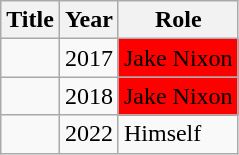<table class="wikitable plainrowheaders" style="margin-right: 0;">
<tr>
<th>Title</th>
<th>Year</th>
<th>Role</th>
</tr>
<tr>
<td><em></em></td>
<td>2017</td>
<td style="background:#FF0000;">Jake Nixon</td>
</tr>
<tr>
<td><em></em></td>
<td>2018</td>
<td style="background:#FF0000;">Jake Nixon</td>
</tr>
<tr>
<td><em></em></td>
<td>2022</td>
<td>Himself</td>
</tr>
</table>
